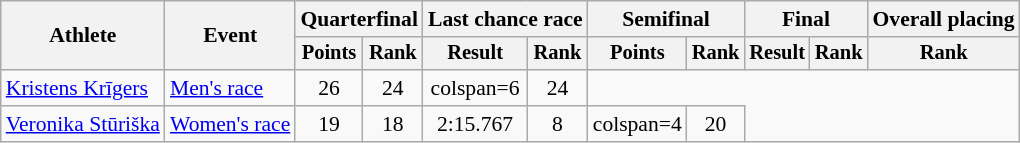<table class="wikitable" style="font-size:90%;">
<tr>
<th rowspan=2>Athlete</th>
<th rowspan=2>Event</th>
<th colspan=2>Quarterfinal</th>
<th colspan=2>Last chance race</th>
<th colspan=2>Semifinal</th>
<th colspan=2>Final</th>
<th colspan=1>Overall placing</th>
</tr>
<tr style="font-size:95%">
<th>Points</th>
<th>Rank</th>
<th>Result</th>
<th>Rank</th>
<th>Points</th>
<th>Rank</th>
<th>Result</th>
<th>Rank</th>
<th>Rank</th>
</tr>
<tr align=center>
<td align=left><a href='#'>Kristens Krīgers</a></td>
<td align=left><a href='#'>Men's race</a></td>
<td>26</td>
<td>24</td>
<td>colspan=6 </td>
<td>24</td>
</tr>
<tr align=center>
<td align=left><a href='#'>Veronika Stūriška</a></td>
<td align=left><a href='#'>Women's race</a></td>
<td>19</td>
<td>18</td>
<td>2:15.767</td>
<td>8</td>
<td>colspan=4 </td>
<td>20</td>
</tr>
</table>
